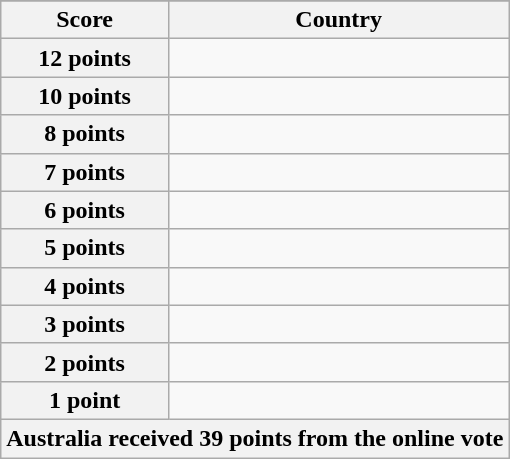<table class="wikitable">
<tr>
</tr>
<tr>
<th scope="col" width="33%">Score</th>
<th scope="col">Country</th>
</tr>
<tr>
<th scope="row">12 points</th>
<td></td>
</tr>
<tr>
<th scope="row">10 points</th>
<td></td>
</tr>
<tr>
<th scope="row">8 points</th>
<td></td>
</tr>
<tr>
<th scope="row">7 points</th>
<td></td>
</tr>
<tr>
<th scope="row">6 points</th>
<td></td>
</tr>
<tr>
<th scope="row">5 points</th>
<td></td>
</tr>
<tr>
<th scope="row">4 points</th>
<td></td>
</tr>
<tr>
<th scope="row">3 points</th>
<td></td>
</tr>
<tr>
<th scope="row">2 points</th>
<td></td>
</tr>
<tr>
<th scope="row">1 point</th>
<td></td>
</tr>
<tr>
<th colspan="2">Australia received 39 points from the online vote</th>
</tr>
</table>
